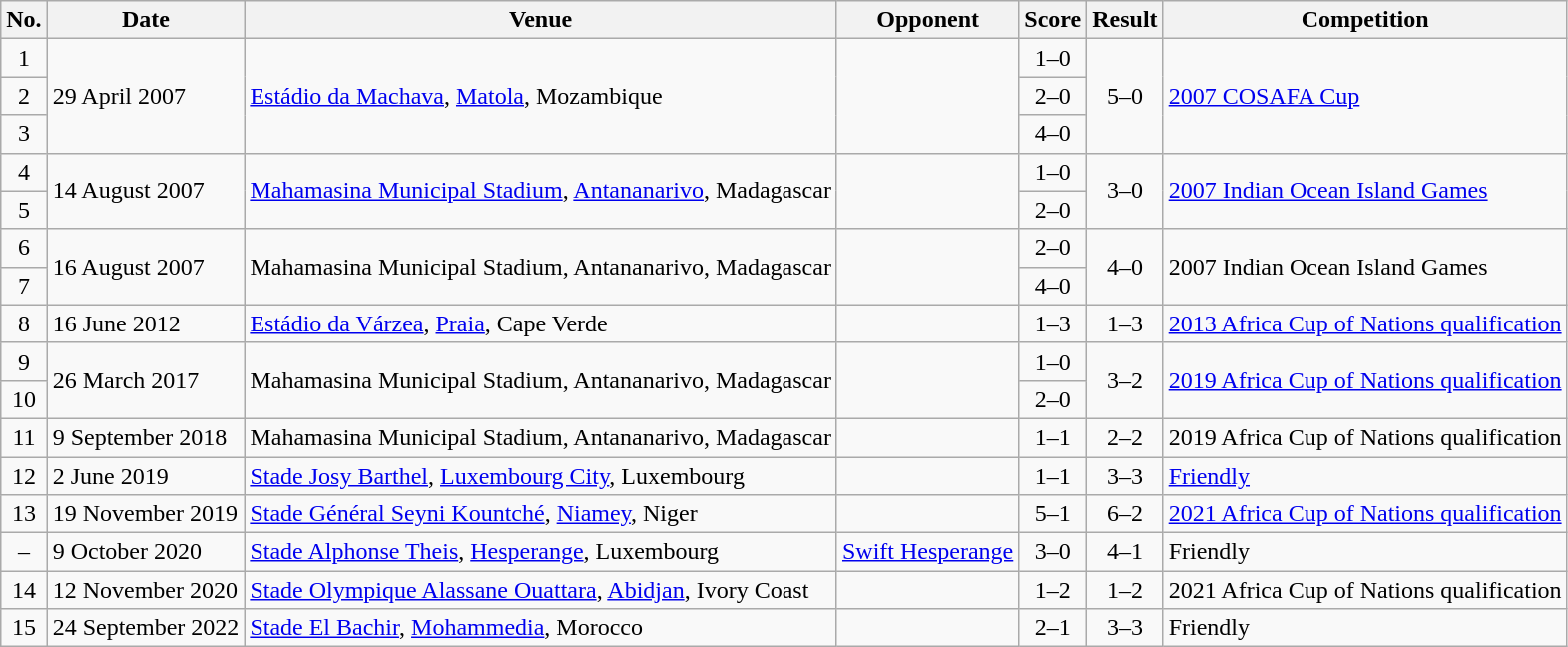<table class="wikitable sortable">
<tr>
<th scope="col">No.</th>
<th scope="col">Date</th>
<th scope="col">Venue</th>
<th scope="col">Opponent</th>
<th scope="col">Score</th>
<th scope="col">Result</th>
<th scope="col">Competition</th>
</tr>
<tr>
<td style="text-align:center">1</td>
<td rowspan="3">29 April 2007</td>
<td rowspan="3"><a href='#'>Estádio da Machava</a>, <a href='#'>Matola</a>, Mozambique</td>
<td rowspan="3"></td>
<td style="text-align:center">1–0</td>
<td rowspan="3" style="text-align:center">5–0</td>
<td rowspan="3"><a href='#'>2007 COSAFA Cup</a></td>
</tr>
<tr>
<td style="text-align:center">2</td>
<td style="text-align:center">2–0</td>
</tr>
<tr>
<td style="text-align:center">3</td>
<td style="text-align:center">4–0</td>
</tr>
<tr>
<td style="text-align:center">4</td>
<td rowspan="2">14 August 2007</td>
<td rowspan="2"><a href='#'>Mahamasina Municipal Stadium</a>, <a href='#'>Antananarivo</a>, Madagascar</td>
<td rowspan="2"></td>
<td style="text-align:center">1–0</td>
<td rowspan="2" style="text-align:center">3–0</td>
<td rowspan="2"><a href='#'>2007 Indian Ocean Island Games</a></td>
</tr>
<tr>
<td style="text-align:center">5</td>
<td style="text-align:center">2–0</td>
</tr>
<tr>
<td style="text-align:center">6</td>
<td rowspan="2">16 August 2007</td>
<td rowspan="2">Mahamasina Municipal Stadium, Antananarivo, Madagascar</td>
<td rowspan="2"></td>
<td style="text-align:center">2–0</td>
<td rowspan="2" style="text-align:center">4–0</td>
<td rowspan="2">2007 Indian Ocean Island Games</td>
</tr>
<tr>
<td style="text-align:center">7</td>
<td style="text-align:center">4–0</td>
</tr>
<tr>
<td style="text-align:center">8</td>
<td>16 June 2012</td>
<td><a href='#'>Estádio da Várzea</a>, <a href='#'>Praia</a>, Cape Verde</td>
<td></td>
<td style="text-align:center">1–3</td>
<td style="text-align:center">1–3</td>
<td><a href='#'>2013 Africa Cup of Nations qualification</a></td>
</tr>
<tr>
<td style="text-align:center">9</td>
<td rowspan="2">26 March 2017</td>
<td rowspan="2">Mahamasina Municipal Stadium, Antananarivo, Madagascar</td>
<td rowspan="2"></td>
<td style="text-align:center">1–0</td>
<td rowspan="2" style="text-align:center">3–2</td>
<td rowspan="2"><a href='#'>2019 Africa Cup of Nations qualification</a></td>
</tr>
<tr>
<td style="text-align:center">10</td>
<td style="text-align:center">2–0</td>
</tr>
<tr>
<td style="text-align:center">11</td>
<td>9 September 2018</td>
<td>Mahamasina Municipal Stadium, Antananarivo, Madagascar</td>
<td></td>
<td style="text-align:center">1–1</td>
<td style="text-align:center">2–2</td>
<td>2019 Africa Cup of Nations qualification</td>
</tr>
<tr>
<td style="text-align:center">12</td>
<td>2 June 2019</td>
<td><a href='#'>Stade Josy Barthel</a>, <a href='#'>Luxembourg City</a>, Luxembourg</td>
<td></td>
<td style="text-align:center">1–1</td>
<td style="text-align:center">3–3</td>
<td><a href='#'>Friendly</a></td>
</tr>
<tr>
<td style="text-align:center">13</td>
<td>19 November 2019</td>
<td><a href='#'>Stade Général Seyni Kountché</a>, <a href='#'>Niamey</a>, Niger</td>
<td></td>
<td style="text-align:center">5–1</td>
<td style="text-align:center">6–2</td>
<td><a href='#'>2021 Africa Cup of Nations qualification</a></td>
</tr>
<tr>
<td style="text-align:center">–</td>
<td>9 October 2020</td>
<td><a href='#'>Stade Alphonse Theis</a>, <a href='#'>Hesperange</a>, Luxembourg</td>
<td> <a href='#'>Swift Hesperange</a></td>
<td style="text-align:center">3–0</td>
<td style="text-align:center">4–1</td>
<td>Friendly</td>
</tr>
<tr>
<td style="text-align:center">14</td>
<td>12 November 2020</td>
<td><a href='#'>Stade Olympique Alassane Ouattara</a>, <a href='#'>Abidjan</a>, Ivory Coast</td>
<td></td>
<td style="text-align:center">1–2</td>
<td style="text-align:center">1–2</td>
<td>2021 Africa Cup of Nations qualification</td>
</tr>
<tr>
<td style="text-align:center">15</td>
<td>24 September 2022</td>
<td><a href='#'>Stade El Bachir</a>, <a href='#'>Mohammedia</a>, Morocco</td>
<td></td>
<td style="text-align:center">2–1</td>
<td style="text-align:center">3–3</td>
<td>Friendly</td>
</tr>
</table>
